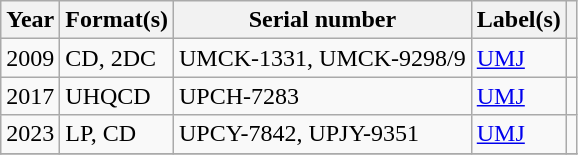<table class="wikitable sortable plainrowheaders">
<tr>
<th scope="col">Year</th>
<th scope="col">Format(s)</th>
<th scope="col">Serial number</th>
<th scope="col">Label(s)</th>
<th scope="col"></th>
</tr>
<tr>
<td>2009</td>
<td>CD, 2DC</td>
<td>UMCK-1331, UMCK-9298/9</td>
<td><a href='#'>UMJ</a></td>
<td></td>
</tr>
<tr>
<td>2017</td>
<td>UHQCD</td>
<td>UPCH-7283</td>
<td><a href='#'>UMJ</a></td>
<td></td>
</tr>
<tr>
<td>2023</td>
<td>LP, CD</td>
<td>UPCY-7842, UPJY-9351</td>
<td><a href='#'>UMJ</a></td>
<td></td>
</tr>
<tr>
</tr>
</table>
